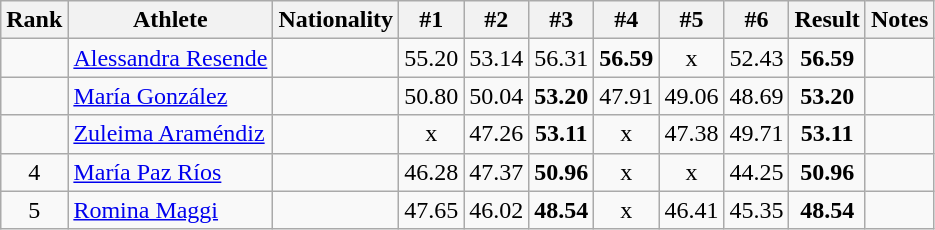<table class="wikitable sortable" style="text-align:center">
<tr>
<th>Rank</th>
<th>Athlete</th>
<th>Nationality</th>
<th>#1</th>
<th>#2</th>
<th>#3</th>
<th>#4</th>
<th>#5</th>
<th>#6</th>
<th>Result</th>
<th>Notes</th>
</tr>
<tr>
<td></td>
<td align="left"><a href='#'>Alessandra Resende</a></td>
<td align=left></td>
<td>55.20</td>
<td>53.14</td>
<td>56.31</td>
<td><strong>56.59</strong></td>
<td>x</td>
<td>52.43</td>
<td><strong>56.59</strong></td>
<td></td>
</tr>
<tr>
<td></td>
<td align="left"><a href='#'>María González</a></td>
<td align=left></td>
<td>50.80</td>
<td>50.04</td>
<td><strong>53.20</strong></td>
<td>47.91</td>
<td>49.06</td>
<td>48.69</td>
<td><strong>53.20</strong></td>
<td></td>
</tr>
<tr>
<td></td>
<td align="left"><a href='#'>Zuleima Araméndiz</a></td>
<td align=left></td>
<td>x</td>
<td>47.26</td>
<td><strong>53.11</strong></td>
<td>x</td>
<td>47.38</td>
<td>49.71</td>
<td><strong>53.11</strong></td>
<td></td>
</tr>
<tr>
<td>4</td>
<td align="left"><a href='#'>María Paz Ríos</a></td>
<td align=left></td>
<td>46.28</td>
<td>47.37</td>
<td><strong>50.96</strong></td>
<td>x</td>
<td>x</td>
<td>44.25</td>
<td><strong>50.96</strong></td>
<td></td>
</tr>
<tr>
<td>5</td>
<td align="left"><a href='#'>Romina Maggi</a></td>
<td align=left></td>
<td>47.65</td>
<td>46.02</td>
<td><strong>48.54</strong></td>
<td>x</td>
<td>46.41</td>
<td>45.35</td>
<td><strong>48.54</strong></td>
<td></td>
</tr>
</table>
